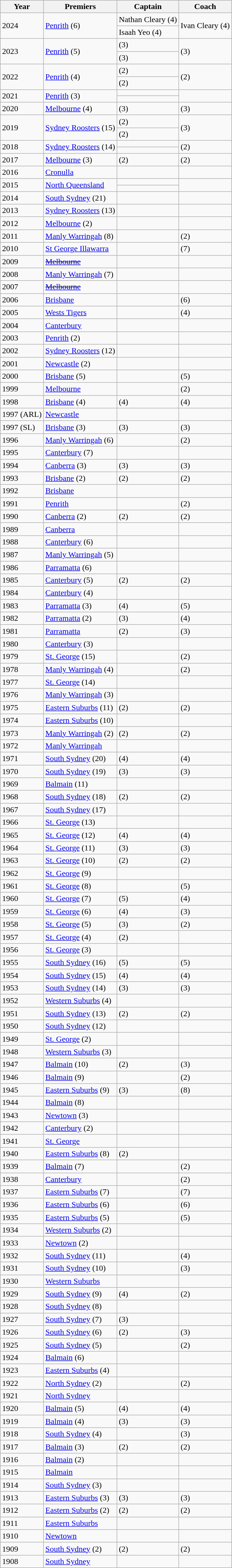<table class="wikitable sortable">
<tr>
<th>Year</th>
<th>Premiers</th>
<th>Captain</th>
<th>Coach</th>
</tr>
<tr>
<td rowspan="2">2024</td>
<td rowspan="2"> <a href='#'>Penrith</a> (6)</td>
<td>Nathan Cleary (4)</td>
<td rowspan="2">Ivan Cleary (4)</td>
</tr>
<tr>
<td>Isaah Yeo (4)</td>
</tr>
<tr>
<td rowspan="2">2023</td>
<td rowspan="2"> <a href='#'>Penrith</a> (5)</td>
<td> (3)</td>
<td rowspan="2"> (3)</td>
</tr>
<tr>
<td> (3)</td>
</tr>
<tr>
<td rowspan="2">2022</td>
<td rowspan="2"> <a href='#'>Penrith</a> (4)</td>
<td> (2)</td>
<td rowspan="2"> (2)</td>
</tr>
<tr>
<td> (2)</td>
</tr>
<tr>
<td rowspan="2">2021</td>
<td rowspan="2"> <a href='#'>Penrith</a> (3)</td>
<td></td>
<td rowspan="2"></td>
</tr>
<tr>
<td></td>
</tr>
<tr>
<td>2020</td>
<td> <a href='#'>Melbourne</a> (4)</td>
<td> (3)</td>
<td> (3)</td>
</tr>
<tr>
<td rowspan="2">2019</td>
<td rowspan="2"> <a href='#'>Sydney Roosters</a> (15)</td>
<td> (2)</td>
<td rowspan="2"> (3)</td>
</tr>
<tr>
<td> (2)</td>
</tr>
<tr>
<td rowspan="2">2018</td>
<td rowspan="2"> <a href='#'>Sydney Roosters</a> (14)</td>
<td></td>
<td rowspan="2"> (2)</td>
</tr>
<tr>
<td></td>
</tr>
<tr>
<td>2017</td>
<td> <a href='#'>Melbourne</a> (3)</td>
<td> (2)</td>
<td> (2)</td>
</tr>
<tr>
<td>2016</td>
<td> <a href='#'>Cronulla</a></td>
<td></td>
<td></td>
</tr>
<tr>
<td rowspan="2">2015</td>
<td rowspan="2"> <a href='#'>North Queensland</a></td>
<td></td>
<td rowspan="2"></td>
</tr>
<tr>
<td></td>
</tr>
<tr>
<td>2014</td>
<td> <a href='#'>South Sydney</a> (21)</td>
<td></td>
<td></td>
</tr>
<tr>
<td>2013</td>
<td> <a href='#'>Sydney Roosters</a> (13)</td>
<td></td>
<td></td>
</tr>
<tr>
<td>2012</td>
<td> <a href='#'>Melbourne</a> (2)</td>
<td></td>
<td></td>
</tr>
<tr>
<td>2011</td>
<td> <a href='#'>Manly Warringah</a> (8)</td>
<td></td>
<td> (2)</td>
</tr>
<tr>
<td>2010</td>
<td> <a href='#'>St George Illawarra</a></td>
<td></td>
<td> (7)</td>
</tr>
<tr>
<td>2009</td>
<td><s> <a href='#'>Melbourne</a></s></td>
<td><s></s></td>
<td><s></s></td>
</tr>
<tr>
<td>2008</td>
<td> <a href='#'>Manly Warringah</a> (7)</td>
<td></td>
<td></td>
</tr>
<tr>
<td>2007</td>
<td><s> <a href='#'>Melbourne</a></s></td>
<td><s></s></td>
<td><s></s></td>
</tr>
<tr>
<td>2006</td>
<td> <a href='#'>Brisbane</a></td>
<td></td>
<td> (6)</td>
</tr>
<tr>
<td>2005</td>
<td> <a href='#'>Wests Tigers</a></td>
<td></td>
<td> (4)</td>
</tr>
<tr>
<td>2004</td>
<td> <a href='#'>Canterbury</a></td>
<td></td>
<td></td>
</tr>
<tr>
<td>2003</td>
<td> <a href='#'>Penrith</a> (2)</td>
<td></td>
<td></td>
</tr>
<tr>
<td>2002</td>
<td> <a href='#'>Sydney Roosters</a> (12)</td>
<td></td>
<td></td>
</tr>
<tr>
<td>2001</td>
<td> <a href='#'>Newcastle</a> (2)</td>
<td></td>
<td></td>
</tr>
<tr>
<td>2000</td>
<td> <a href='#'>Brisbane</a> (5)</td>
<td></td>
<td> (5)</td>
</tr>
<tr>
<td>1999</td>
<td> <a href='#'>Melbourne</a></td>
<td></td>
<td> (2)</td>
</tr>
<tr>
<td>1998</td>
<td> <a href='#'>Brisbane</a> (4)</td>
<td> (4)</td>
<td> (4)</td>
</tr>
<tr>
<td>1997 (ARL)</td>
<td> <a href='#'>Newcastle</a></td>
<td></td>
<td></td>
</tr>
<tr>
<td>1997 (SL)</td>
<td> <a href='#'>Brisbane</a> (3)</td>
<td> (3)</td>
<td> (3)</td>
</tr>
<tr>
<td>1996</td>
<td> <a href='#'>Manly Warringah</a> (6)</td>
<td></td>
<td> (2)</td>
</tr>
<tr>
<td>1995</td>
<td> <a href='#'>Canterbury</a> (7)</td>
<td></td>
<td></td>
</tr>
<tr>
<td>1994</td>
<td> <a href='#'>Canberra</a> (3)</td>
<td> (3)</td>
<td> (3)</td>
</tr>
<tr>
<td>1993</td>
<td> <a href='#'>Brisbane</a> (2)</td>
<td> (2)</td>
<td> (2)</td>
</tr>
<tr>
<td>1992</td>
<td> <a href='#'>Brisbane</a></td>
<td></td>
<td></td>
</tr>
<tr>
<td>1991</td>
<td> <a href='#'>Penrith</a></td>
<td></td>
<td> (2)</td>
</tr>
<tr>
<td>1990</td>
<td> <a href='#'>Canberra</a> (2)</td>
<td> (2)</td>
<td> (2)</td>
</tr>
<tr>
<td>1989</td>
<td> <a href='#'>Canberra</a></td>
<td></td>
<td></td>
</tr>
<tr>
<td>1988</td>
<td> <a href='#'>Canterbury</a> (6)</td>
<td></td>
<td></td>
</tr>
<tr>
<td>1987</td>
<td> <a href='#'>Manly Warringah</a> (5)</td>
<td></td>
<td></td>
</tr>
<tr>
<td>1986</td>
<td> <a href='#'>Parramatta</a> (6)</td>
<td></td>
<td></td>
</tr>
<tr>
<td>1985</td>
<td> <a href='#'>Canterbury</a> (5)</td>
<td> (2)</td>
<td> (2)</td>
</tr>
<tr>
<td>1984</td>
<td> <a href='#'>Canterbury</a> (4)</td>
<td></td>
<td></td>
</tr>
<tr>
<td>1983</td>
<td> <a href='#'>Parramatta</a> (3)</td>
<td> (4)</td>
<td> (5)</td>
</tr>
<tr>
<td>1982</td>
<td> <a href='#'>Parramatta</a> (2)</td>
<td> (3)</td>
<td> (4)</td>
</tr>
<tr>
<td>1981</td>
<td> <a href='#'>Parramatta</a></td>
<td> (2)</td>
<td> (3)</td>
</tr>
<tr>
<td>1980</td>
<td> <a href='#'>Canterbury</a> (3)</td>
<td></td>
<td></td>
</tr>
<tr>
<td>1979</td>
<td> <a href='#'>St. George</a> (15)</td>
<td></td>
<td> (2)</td>
</tr>
<tr>
<td>1978</td>
<td> <a href='#'>Manly Warringah</a> (4)</td>
<td></td>
<td> (2)</td>
</tr>
<tr>
<td>1977</td>
<td> <a href='#'>St. George</a> (14)</td>
<td></td>
<td></td>
</tr>
<tr>
<td>1976</td>
<td> <a href='#'>Manly Warringah</a> (3)</td>
<td></td>
<td></td>
</tr>
<tr>
<td>1975</td>
<td> <a href='#'>Eastern Suburbs</a> (11)</td>
<td> (2)</td>
<td> (2)</td>
</tr>
<tr>
<td>1974</td>
<td> <a href='#'>Eastern Suburbs</a> (10)</td>
<td></td>
<td></td>
</tr>
<tr>
<td>1973</td>
<td> <a href='#'>Manly Warringah</a> (2)</td>
<td> (2)</td>
<td> (2)</td>
</tr>
<tr>
<td>1972</td>
<td> <a href='#'>Manly Warringah</a></td>
<td></td>
<td></td>
</tr>
<tr>
<td>1971</td>
<td> <a href='#'>South Sydney</a> (20)</td>
<td> (4)</td>
<td> (4)</td>
</tr>
<tr>
<td>1970</td>
<td> <a href='#'>South Sydney</a> (19)</td>
<td> (3)</td>
<td> (3)</td>
</tr>
<tr>
<td>1969</td>
<td> <a href='#'>Balmain</a> (11)</td>
<td></td>
<td></td>
</tr>
<tr>
<td>1968</td>
<td> <a href='#'>South Sydney</a> (18)</td>
<td> (2)</td>
<td> (2)</td>
</tr>
<tr>
<td>1967</td>
<td> <a href='#'>South Sydney</a> (17)</td>
<td></td>
<td></td>
</tr>
<tr>
<td>1966</td>
<td> <a href='#'>St. George</a> (13)</td>
<td></td>
<td></td>
</tr>
<tr>
<td>1965</td>
<td> <a href='#'>St. George</a> (12)</td>
<td> (4)</td>
<td> (4)</td>
</tr>
<tr>
<td>1964</td>
<td> <a href='#'>St. George</a> (11)</td>
<td> (3)</td>
<td> (3)</td>
</tr>
<tr>
<td>1963</td>
<td> <a href='#'>St. George</a> (10)</td>
<td> (2)</td>
<td> (2)</td>
</tr>
<tr>
<td>1962</td>
<td> <a href='#'>St. George</a> (9)</td>
<td></td>
<td></td>
</tr>
<tr>
<td>1961</td>
<td> <a href='#'>St. George</a> (8)</td>
<td></td>
<td> (5)</td>
</tr>
<tr>
<td>1960</td>
<td> <a href='#'>St. George</a> (7)</td>
<td> (5)</td>
<td> (4)</td>
</tr>
<tr>
<td>1959</td>
<td> <a href='#'>St. George</a> (6)</td>
<td> (4)</td>
<td> (3)</td>
</tr>
<tr>
<td>1958</td>
<td> <a href='#'>St. George</a> (5)</td>
<td> (3)</td>
<td> (2)</td>
</tr>
<tr>
<td>1957</td>
<td> <a href='#'>St. George</a> (4)</td>
<td> (2)</td>
<td></td>
</tr>
<tr>
<td>1956</td>
<td> <a href='#'>St. George</a> (3)</td>
<td></td>
<td></td>
</tr>
<tr>
<td>1955</td>
<td> <a href='#'>South Sydney</a> (16)</td>
<td> (5)</td>
<td> (5)</td>
</tr>
<tr>
<td>1954</td>
<td> <a href='#'>South Sydney</a> (15)</td>
<td> (4)</td>
<td> (4)</td>
</tr>
<tr>
<td>1953</td>
<td> <a href='#'>South Sydney</a> (14)</td>
<td> (3)</td>
<td> (3)</td>
</tr>
<tr>
<td>1952</td>
<td> <a href='#'>Western Suburbs</a> (4)</td>
<td></td>
<td></td>
</tr>
<tr>
<td>1951</td>
<td> <a href='#'>South Sydney</a> (13)</td>
<td> (2)</td>
<td> (2)</td>
</tr>
<tr>
<td>1950</td>
<td> <a href='#'>South Sydney</a> (12)</td>
<td></td>
<td></td>
</tr>
<tr>
<td>1949</td>
<td> <a href='#'>St. George</a> (2)</td>
<td></td>
<td></td>
</tr>
<tr>
<td>1948</td>
<td> <a href='#'>Western Suburbs</a> (3)</td>
<td></td>
<td></td>
</tr>
<tr>
<td>1947</td>
<td> <a href='#'>Balmain</a> (10)</td>
<td> (2)</td>
<td> (3)</td>
</tr>
<tr>
<td>1946</td>
<td> <a href='#'>Balmain</a> (9)</td>
<td></td>
<td> (2)</td>
</tr>
<tr>
<td>1945</td>
<td> <a href='#'>Eastern Suburbs</a> (9)</td>
<td> (3)</td>
<td> (8)</td>
</tr>
<tr>
<td>1944</td>
<td> <a href='#'>Balmain</a> (8)</td>
<td></td>
<td></td>
</tr>
<tr>
<td>1943</td>
<td> <a href='#'>Newtown</a> (3)</td>
<td></td>
<td></td>
</tr>
<tr>
<td>1942</td>
<td> <a href='#'>Canterbury</a> (2)</td>
<td></td>
<td></td>
</tr>
<tr>
<td>1941</td>
<td> <a href='#'>St. George</a></td>
<td></td>
<td></td>
</tr>
<tr>
<td>1940</td>
<td> <a href='#'>Eastern Suburbs</a> (8)</td>
<td> (2)</td>
<td></td>
</tr>
<tr>
<td>1939</td>
<td> <a href='#'>Balmain</a> (7)</td>
<td></td>
<td> (2)</td>
</tr>
<tr>
<td>1938</td>
<td> <a href='#'>Canterbury</a></td>
<td></td>
<td> (2)</td>
</tr>
<tr>
<td>1937</td>
<td> <a href='#'>Eastern Suburbs</a> (7)</td>
<td></td>
<td> (7)</td>
</tr>
<tr>
<td>1936</td>
<td> <a href='#'>Eastern Suburbs</a> (6)</td>
<td></td>
<td> (6)</td>
</tr>
<tr>
<td>1935</td>
<td> <a href='#'>Eastern Suburbs</a> (5)</td>
<td></td>
<td> (5)</td>
</tr>
<tr>
<td>1934</td>
<td> <a href='#'>Western Suburbs</a> (2)</td>
<td></td>
<td></td>
</tr>
<tr>
<td>1933</td>
<td> <a href='#'>Newtown</a> (2)</td>
<td></td>
<td></td>
</tr>
<tr>
<td>1932</td>
<td> <a href='#'>South Sydney</a> (11)</td>
<td></td>
<td> (4)</td>
</tr>
<tr>
<td>1931</td>
<td> <a href='#'>South Sydney</a> (10)</td>
<td></td>
<td> (3)</td>
</tr>
<tr>
<td>1930</td>
<td> <a href='#'>Western Suburbs</a></td>
<td></td>
<td></td>
</tr>
<tr>
<td>1929</td>
<td> <a href='#'>South Sydney</a> (9)</td>
<td> (4)</td>
<td> (2)</td>
</tr>
<tr>
<td>1928</td>
<td> <a href='#'>South Sydney</a> (8)</td>
<td></td>
<td></td>
</tr>
<tr>
<td>1927</td>
<td> <a href='#'>South Sydney</a> (7)</td>
<td> (3)</td>
<td></td>
</tr>
<tr>
<td>1926</td>
<td> <a href='#'>South Sydney</a> (6)</td>
<td> (2)</td>
<td> (3)</td>
</tr>
<tr>
<td>1925</td>
<td> <a href='#'>South Sydney</a> (5)</td>
<td></td>
<td> (2)</td>
</tr>
<tr>
<td>1924</td>
<td> <a href='#'>Balmain</a> (6)</td>
<td></td>
<td></td>
</tr>
<tr>
<td>1923</td>
<td> <a href='#'>Eastern Suburbs</a> (4)</td>
<td></td>
<td></td>
</tr>
<tr>
<td>1922</td>
<td> <a href='#'>North Sydney</a> (2)</td>
<td></td>
<td> (2)</td>
</tr>
<tr>
<td>1921</td>
<td> <a href='#'>North Sydney</a></td>
<td></td>
<td></td>
</tr>
<tr>
<td>1920</td>
<td> <a href='#'>Balmain</a> (5)</td>
<td> (4)</td>
<td> (4)</td>
</tr>
<tr>
<td>1919</td>
<td> <a href='#'>Balmain</a> (4)</td>
<td> (3)</td>
<td> (3)</td>
</tr>
<tr>
<td>1918</td>
<td> <a href='#'>South Sydney</a> (4)</td>
<td></td>
<td> (3)</td>
</tr>
<tr>
<td>1917</td>
<td> <a href='#'>Balmain</a> (3)</td>
<td> (2)</td>
<td> (2)</td>
</tr>
<tr>
<td>1916</td>
<td> <a href='#'>Balmain</a> (2)</td>
<td></td>
<td></td>
</tr>
<tr>
<td>1915</td>
<td> <a href='#'>Balmain</a></td>
<td></td>
<td></td>
</tr>
<tr>
<td>1914</td>
<td> <a href='#'>South Sydney</a> (3)</td>
<td></td>
<td></td>
</tr>
<tr>
<td>1913</td>
<td> <a href='#'>Eastern Suburbs</a> (3)</td>
<td> (3)</td>
<td> (3)</td>
</tr>
<tr>
<td>1912</td>
<td> <a href='#'>Eastern Suburbs</a> (2)</td>
<td> (2)</td>
<td> (2)</td>
</tr>
<tr>
<td>1911</td>
<td> <a href='#'>Eastern Suburbs</a></td>
<td></td>
<td></td>
</tr>
<tr>
<td>1910</td>
<td> <a href='#'>Newtown</a></td>
<td></td>
<td></td>
</tr>
<tr>
<td>1909</td>
<td> <a href='#'>South Sydney</a> (2)</td>
<td> (2)</td>
<td> (2)</td>
</tr>
<tr>
<td>1908</td>
<td> <a href='#'>South Sydney</a></td>
<td></td>
<td></td>
</tr>
</table>
